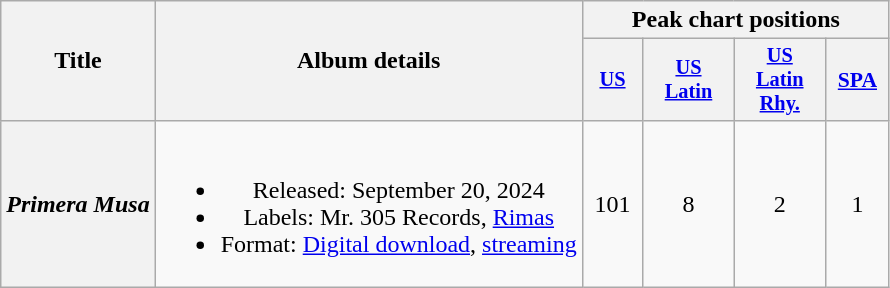<table class="wikitable plainrowheaders" style="text-align: center;">
<tr>
<th scope="col" rowspan="2">Title</th>
<th scope="col" rowspan="2">Album details</th>
<th scope="col" colspan="4">Peak chart positions</th>
</tr>
<tr>
<th scope="col" style="width:2.5em;font-size:85%;"><a href='#'>US</a><br></th>
<th style="width:4em;font-size:85%"><a href='#'>US<br>Latin</a><br></th>
<th style="width:4em;font-size:85%"><a href='#'>US<br>Latin<br>Rhy.</a><br></th>
<th scope="col" style="width:2.5em;font-size:90%;"><a href='#'>SPA</a><br></th>
</tr>
<tr>
<th scope="row"><em>Primera Musa</em></th>
<td><br><ul><li>Released: September 20, 2024</li><li>Labels: Mr. 305 Records, <a href='#'>Rimas</a></li><li>Format: <a href='#'>Digital download</a>, <a href='#'>streaming</a></li></ul></td>
<td>101</td>
<td>8</td>
<td>2</td>
<td>1</td>
</tr>
</table>
